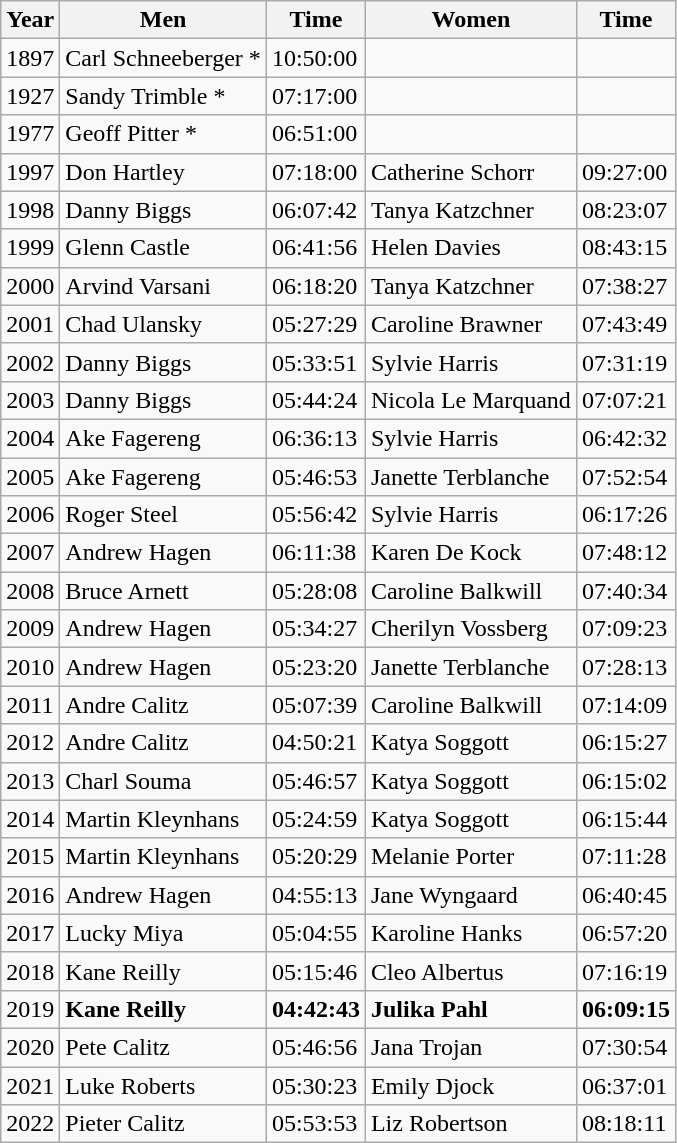<table class="wikitable">
<tr>
<th>Year</th>
<th>Men</th>
<th>Time</th>
<th>Women</th>
<th>Time</th>
</tr>
<tr>
<td>1897</td>
<td>Carl Schneeberger *</td>
<td>10:50:00</td>
<td></td>
<td></td>
</tr>
<tr>
<td>1927</td>
<td>Sandy Trimble *</td>
<td>07:17:00</td>
<td></td>
<td></td>
</tr>
<tr>
<td>1977</td>
<td>Geoff Pitter *</td>
<td>06:51:00</td>
<td></td>
<td></td>
</tr>
<tr>
<td>1997</td>
<td>Don Hartley</td>
<td>07:18:00</td>
<td>Catherine Schorr</td>
<td>09:27:00</td>
</tr>
<tr>
<td>1998</td>
<td>Danny Biggs</td>
<td>06:07:42</td>
<td>Tanya Katzchner</td>
<td>08:23:07</td>
</tr>
<tr>
<td>1999</td>
<td>Glenn Castle</td>
<td>06:41:56</td>
<td>Helen Davies</td>
<td>08:43:15</td>
</tr>
<tr>
<td>2000</td>
<td>Arvind Varsani</td>
<td>06:18:20</td>
<td>Tanya Katzchner</td>
<td>07:38:27</td>
</tr>
<tr>
<td>2001</td>
<td>Chad Ulansky</td>
<td>05:27:29</td>
<td>Caroline Brawner</td>
<td>07:43:49</td>
</tr>
<tr>
<td>2002</td>
<td>Danny Biggs</td>
<td>05:33:51</td>
<td>Sylvie Harris</td>
<td>07:31:19</td>
</tr>
<tr>
<td>2003</td>
<td>Danny Biggs</td>
<td>05:44:24</td>
<td>Nicola Le Marquand</td>
<td>07:07:21</td>
</tr>
<tr>
<td>2004</td>
<td>Ake Fagereng</td>
<td>06:36:13</td>
<td>Sylvie Harris</td>
<td>06:42:32</td>
</tr>
<tr>
<td>2005</td>
<td>Ake Fagereng</td>
<td>05:46:53</td>
<td>Janette Terblanche</td>
<td>07:52:54</td>
</tr>
<tr>
<td>2006</td>
<td>Roger Steel</td>
<td>05:56:42</td>
<td>Sylvie Harris</td>
<td>06:17:26</td>
</tr>
<tr>
<td>2007</td>
<td>Andrew Hagen</td>
<td>06:11:38</td>
<td>Karen De Kock</td>
<td>07:48:12</td>
</tr>
<tr>
<td>2008</td>
<td>Bruce Arnett</td>
<td>05:28:08</td>
<td>Caroline Balkwill</td>
<td>07:40:34</td>
</tr>
<tr>
<td>2009</td>
<td>Andrew Hagen</td>
<td>05:34:27</td>
<td>Cherilyn Vossberg</td>
<td>07:09:23</td>
</tr>
<tr>
<td>2010</td>
<td>Andrew Hagen</td>
<td>05:23:20</td>
<td>Janette Terblanche</td>
<td>07:28:13</td>
</tr>
<tr>
<td>2011</td>
<td>Andre Calitz</td>
<td>05:07:39</td>
<td>Caroline Balkwill</td>
<td>07:14:09</td>
</tr>
<tr>
<td>2012</td>
<td>Andre Calitz</td>
<td>04:50:21</td>
<td>Katya Soggott</td>
<td>06:15:27</td>
</tr>
<tr>
<td>2013</td>
<td>Charl Souma</td>
<td>05:46:57</td>
<td>Katya Soggott</td>
<td>06:15:02</td>
</tr>
<tr>
<td>2014</td>
<td>Martin Kleynhans</td>
<td>05:24:59</td>
<td>Katya Soggott</td>
<td>06:15:44</td>
</tr>
<tr>
<td>2015</td>
<td>Martin Kleynhans</td>
<td>05:20:29</td>
<td>Melanie Porter</td>
<td>07:11:28</td>
</tr>
<tr>
<td>2016</td>
<td>Andrew Hagen</td>
<td>04:55:13</td>
<td>Jane Wyngaard</td>
<td>06:40:45</td>
</tr>
<tr>
<td>2017</td>
<td>Lucky Miya</td>
<td>05:04:55</td>
<td>Karoline Hanks</td>
<td>06:57:20</td>
</tr>
<tr>
<td>2018</td>
<td>Kane Reilly</td>
<td>05:15:46</td>
<td>Cleo Albertus</td>
<td>07:16:19</td>
</tr>
<tr>
<td>2019</td>
<td><strong>Kane Reilly</strong></td>
<td><strong>04:42:43</strong></td>
<td><strong>Julika Pahl</strong></td>
<td><strong>06:09:15</strong></td>
</tr>
<tr>
<td>2020</td>
<td>Pete Calitz</td>
<td>05:46:56</td>
<td>Jana Trojan</td>
<td>07:30:54</td>
</tr>
<tr>
<td>2021</td>
<td>Luke Roberts</td>
<td>05:30:23</td>
<td>Emily Djock</td>
<td>06:37:01</td>
</tr>
<tr>
<td>2022</td>
<td>Pieter Calitz</td>
<td>05:53:53</td>
<td>Liz Robertson</td>
<td>08:18:11</td>
</tr>
</table>
